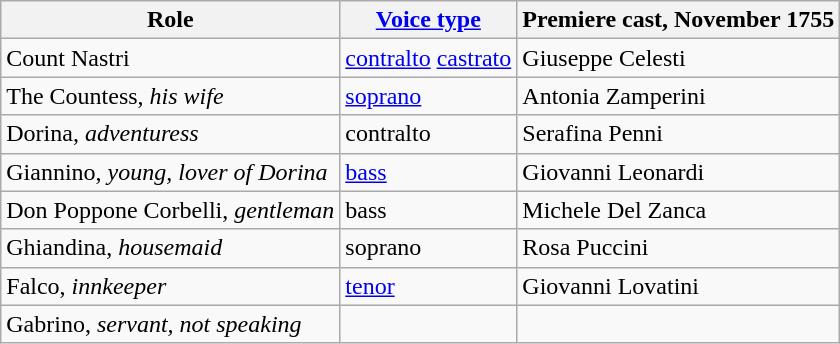<table class="wikitable">
<tr>
<th>Role</th>
<th><a href='#'>Voice type</a></th>
<th>Premiere cast, November 1755<br></th>
</tr>
<tr>
<td>Count Nastri</td>
<td><a href='#'>contralto</a> <a href='#'>castrato</a></td>
<td>Giuseppe Celesti</td>
</tr>
<tr>
<td>The Countess, <em>his wife</em></td>
<td><a href='#'>soprano</a></td>
<td>Antonia Zamperini</td>
</tr>
<tr>
<td>Dorina, <em>adventuress</em></td>
<td>contralto</td>
<td>Serafina Penni</td>
</tr>
<tr>
<td>Giannino, <em>young, lover of Dorina</em></td>
<td><a href='#'>bass</a></td>
<td>Giovanni Leonardi</td>
</tr>
<tr>
<td>Don Poppone Corbelli, <em>gentleman</em></td>
<td>bass</td>
<td>Michele Del Zanca</td>
</tr>
<tr>
<td>Ghiandina, <em>housemaid</em></td>
<td>soprano</td>
<td>Rosa Puccini</td>
</tr>
<tr>
<td>Falco, <em>innkeeper</em></td>
<td><a href='#'>tenor</a></td>
<td>Giovanni Lovatini</td>
</tr>
<tr>
<td>Gabrino, <em>servant, not speaking</em></td>
<td></td>
<td></td>
</tr>
</table>
